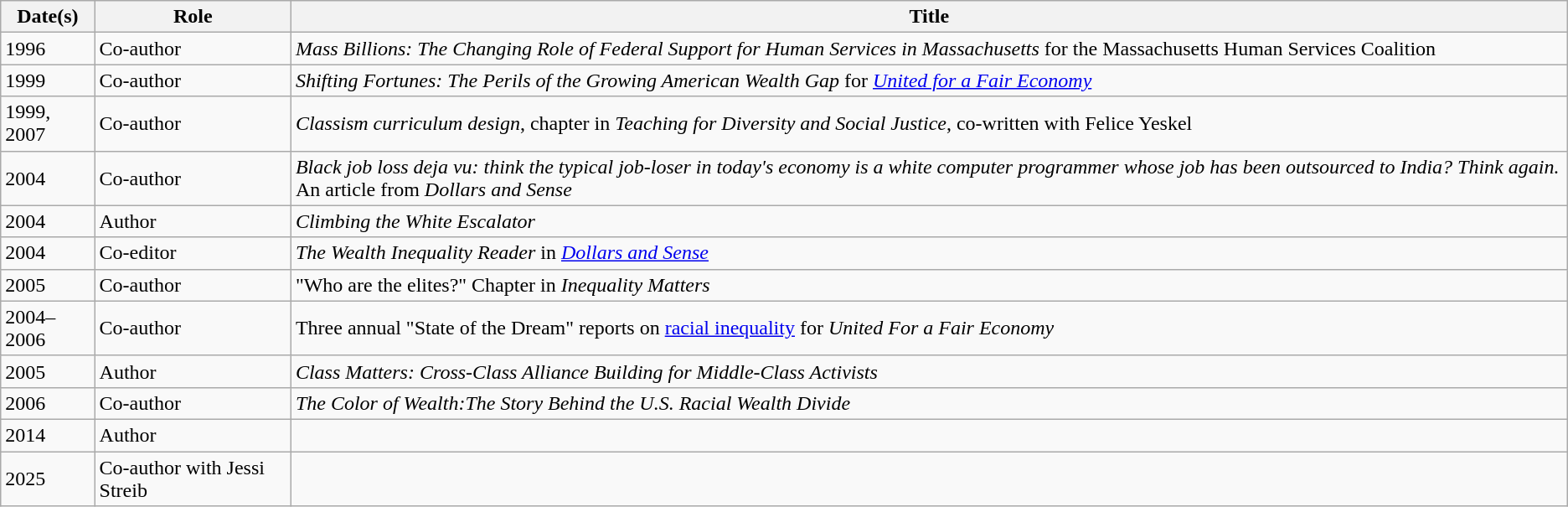<table class="wikitable">
<tr>
<th>Date(s)</th>
<th>Role</th>
<th>Title</th>
</tr>
<tr>
<td>1996</td>
<td>Co-author</td>
<td><em>Mass Billions: The Changing Role of Federal Support for Human Services in Massachusetts</em> for the Massachusetts Human Services Coalition</td>
</tr>
<tr>
<td>1999</td>
<td>Co-author</td>
<td><em>Shifting Fortunes: The Perils of the Growing American Wealth Gap</em> for <em><a href='#'>United for a Fair Economy</a></em></td>
</tr>
<tr>
<td>1999, 2007</td>
<td>Co-author</td>
<td><em>Classism curriculum design</em>, chapter in <em>Teaching for Diversity and Social Justice</em>, co-written with Felice Yeskel</td>
</tr>
<tr>
<td>2004</td>
<td>Co-author</td>
<td><em>Black job loss deja vu: think the typical job-loser in today's economy is a white computer programmer whose job has been outsourced to India? Think again.</em> An article from <em>Dollars and Sense</em></td>
</tr>
<tr>
<td>2004</td>
<td>Author</td>
<td><em>Climbing the White Escalator</em></td>
</tr>
<tr>
<td>2004</td>
<td>Co-editor</td>
<td><em>The Wealth Inequality Reader</em> in <em><a href='#'>Dollars and Sense</a></em></td>
</tr>
<tr>
<td>2005</td>
<td>Co-author</td>
<td>"Who are the elites?" Chapter in <em>Inequality Matters</em></td>
</tr>
<tr>
<td>2004–2006</td>
<td>Co-author</td>
<td>Three annual "State of the Dream" reports on <a href='#'>racial inequality</a> for <em>United For a Fair Economy</em></td>
</tr>
<tr>
<td>2005</td>
<td>Author</td>
<td><em>Class Matters: Cross-Class Alliance Building for Middle-Class Activists</em></td>
</tr>
<tr>
<td>2006</td>
<td>Co-author</td>
<td><em>The Color of Wealth:The Story Behind the U.S. Racial Wealth Divide</em></td>
</tr>
<tr>
<td>2014</td>
<td>Author</td>
<td></td>
</tr>
<tr>
<td>2025</td>
<td>Co-author with Jessi Streib</td>
<td></td>
</tr>
</table>
